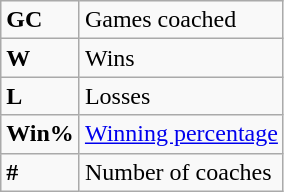<table class="wikitable">
<tr>
<td><strong>GC</strong></td>
<td>Games coached</td>
</tr>
<tr>
<td><strong>W</strong></td>
<td>Wins</td>
</tr>
<tr>
<td><strong>L</strong></td>
<td>Losses</td>
</tr>
<tr>
<td><strong>Win%</strong></td>
<td><a href='#'>Winning percentage</a></td>
</tr>
<tr>
<td><strong>#</strong></td>
<td>Number of coaches</td>
</tr>
</table>
